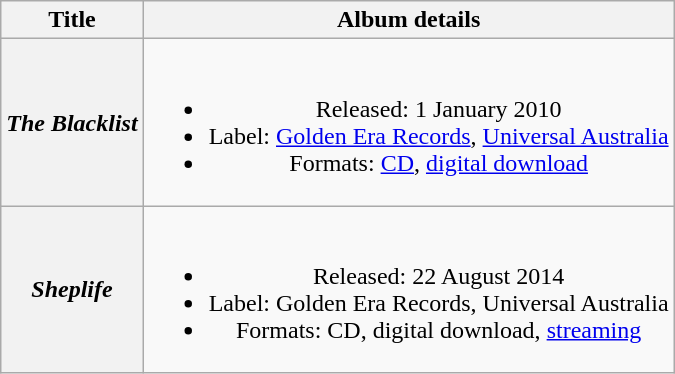<table class="wikitable plainrowheaders" style="text-align:center">
<tr>
<th>Title</th>
<th>Album details</th>
</tr>
<tr>
<th scope="row"><em>The Blacklist</em></th>
<td><br><ul><li>Released: 1 January 2010</li><li>Label: <a href='#'>Golden Era Records</a>, <a href='#'>Universal Australia</a></li><li>Formats: <a href='#'>CD</a>, <a href='#'>digital download</a></li></ul></td>
</tr>
<tr>
<th scope="row"><em>Sheplife</em></th>
<td><br><ul><li>Released: 22 August 2014</li><li>Label: Golden Era Records, Universal Australia</li><li>Formats: CD, digital download, <a href='#'>streaming</a></li></ul></td>
</tr>
</table>
